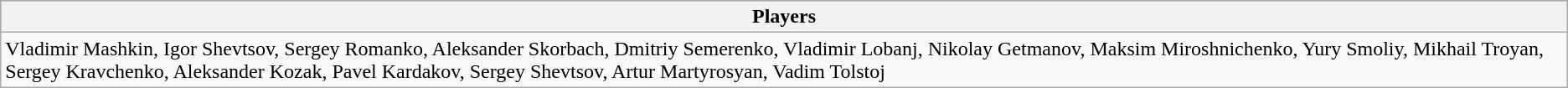<table class="wikitable">
<tr style="background:#bdb76b;">
<th>Players</th>
</tr>
<tr>
<td>Vladimir Mashkin, Igor Shevtsov, Sergey Romanko, Aleksander Skorbach, Dmitriy Semerenko, Vladimir Lobanj, Nikolay Getmanov, Maksim Miroshnichenko, Yury Smoliy, Mikhail Troyan, Sergey Kravchenko, Aleksander Kozak, Pavel Kardakov, Sergey Shevtsov, Artur Martyrosyan, Vadim Tolstoj</td>
</tr>
</table>
